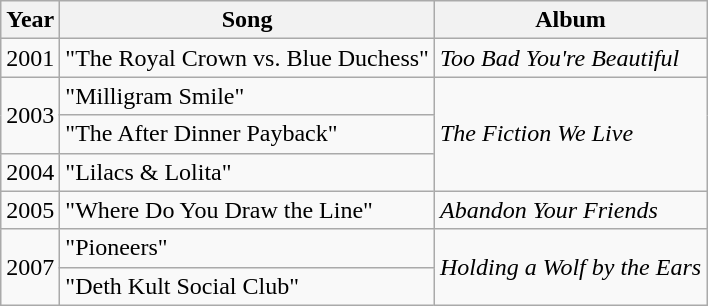<table class=wikitable>
<tr>
<th>Year</th>
<th>Song</th>
<th>Album</th>
</tr>
<tr>
<td>2001</td>
<td>"The Royal Crown vs. Blue Duchess"</td>
<td><em>Too Bad You're Beautiful</em></td>
</tr>
<tr>
<td rowspan=2>2003</td>
<td>"Milligram Smile"</td>
<td rowspan=3><em>The Fiction We Live</em></td>
</tr>
<tr>
<td>"The After Dinner Payback"</td>
</tr>
<tr>
<td>2004</td>
<td>"Lilacs & Lolita"</td>
</tr>
<tr>
<td>2005</td>
<td>"Where Do You Draw the Line"</td>
<td><em>Abandon Your Friends</em></td>
</tr>
<tr>
<td rowspan=2>2007</td>
<td>"Pioneers"</td>
<td rowspan=2><em>Holding a Wolf by the Ears</em></td>
</tr>
<tr>
<td>"Deth Kult Social Club"</td>
</tr>
</table>
